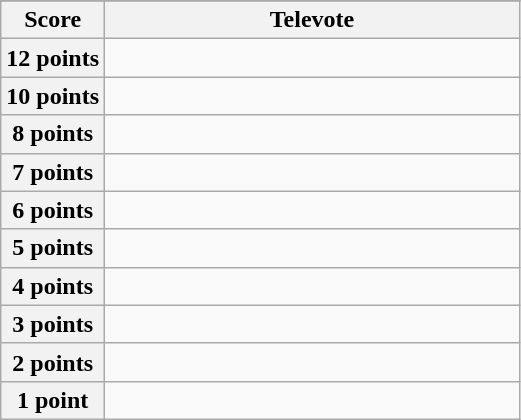<table class="wikitable">
<tr>
</tr>
<tr>
<th scope="col" width="20%">Score</th>
<th scope="col" width="80%">Televote</th>
</tr>
<tr>
<th scope="row">12 points</th>
<td></td>
</tr>
<tr>
<th scope="row">10 points</th>
<td></td>
</tr>
<tr>
<th scope="row">8 points</th>
<td></td>
</tr>
<tr>
<th scope="row">7 points</th>
<td></td>
</tr>
<tr>
<th scope="row">6 points</th>
<td></td>
</tr>
<tr>
<th scope="row">5 points</th>
<td></td>
</tr>
<tr>
<th scope="row">4 points</th>
<td></td>
</tr>
<tr>
<th scope="row">3 points</th>
<td></td>
</tr>
<tr>
<th scope="row">2 points</th>
<td></td>
</tr>
<tr>
<th scope="row">1 point</th>
<td></td>
</tr>
</table>
